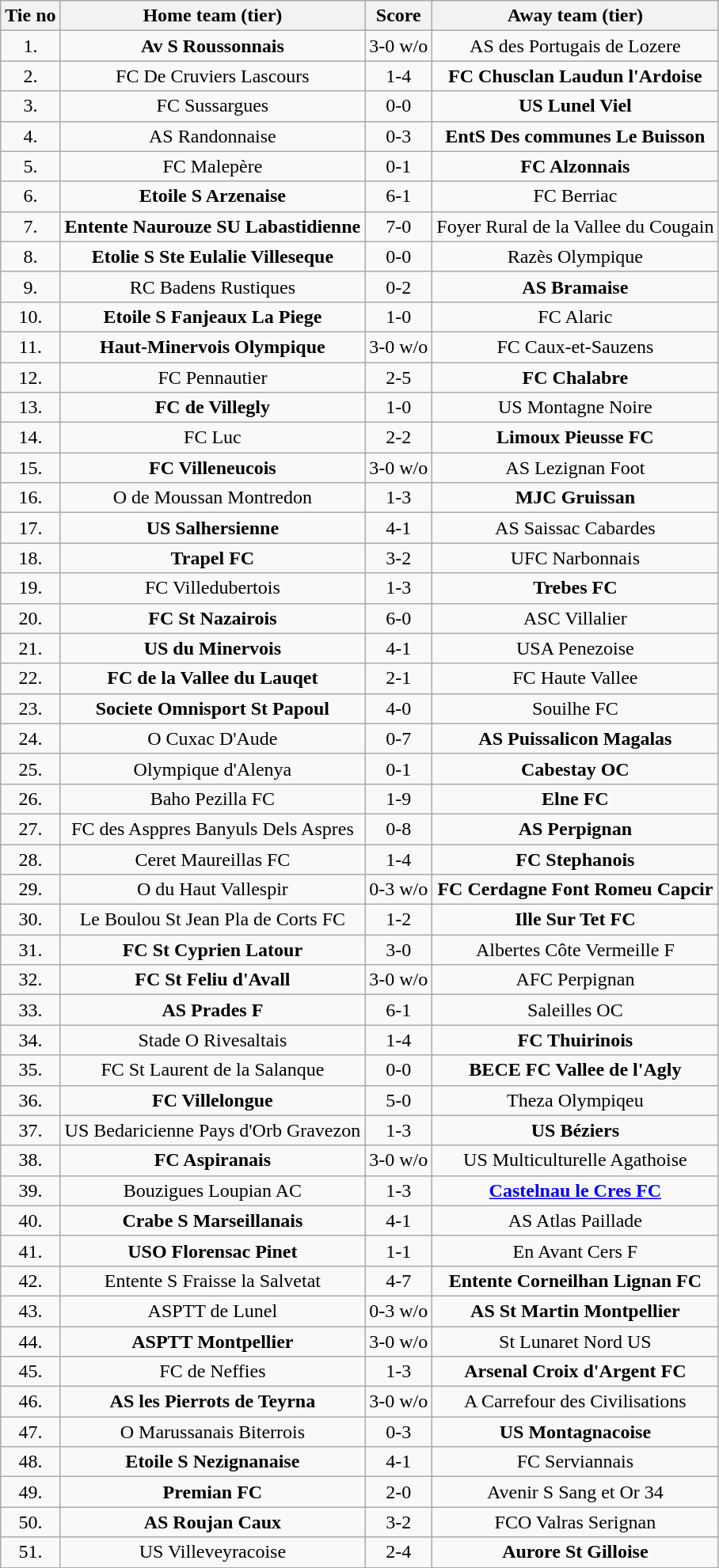<table class="wikitable" style="text-align: center">
<tr>
<th>Tie no</th>
<th>Home team (tier)</th>
<th>Score</th>
<th>Away team (tier)</th>
</tr>
<tr>
<td>1.</td>
<td><strong>Av S Roussonnais</strong></td>
<td>3-0 w/o</td>
<td>AS des Portugais de Lozere</td>
</tr>
<tr>
<td>2.</td>
<td>FC De Cruviers Lascours</td>
<td>1-4</td>
<td><strong>FC Chusclan Laudun l'Ardoise</strong></td>
</tr>
<tr>
<td>3.</td>
<td>FC Sussargues</td>
<td>0-0 </td>
<td><strong>US Lunel Viel</strong></td>
</tr>
<tr>
<td>4.</td>
<td>AS Randonnaise</td>
<td>0-3</td>
<td><strong>EntS Des communes Le Buisson</strong></td>
</tr>
<tr>
<td>5.</td>
<td>FC Malepère</td>
<td>0-1</td>
<td><strong>FC Alzonnais</strong></td>
</tr>
<tr>
<td>6.</td>
<td><strong>Etoile S Arzenaise</strong></td>
<td>6-1</td>
<td>FC Berriac</td>
</tr>
<tr>
<td>7.</td>
<td><strong>Entente Naurouze SU Labastidienne</strong></td>
<td>7-0</td>
<td>Foyer Rural de la Vallee du Cougain</td>
</tr>
<tr>
<td>8.</td>
<td><strong>Etolie S Ste Eulalie Villeseque</strong></td>
<td>0-0 </td>
<td>Razès Olympique</td>
</tr>
<tr>
<td>9.</td>
<td>RC Badens Rustiques</td>
<td>0-2</td>
<td><strong>AS Bramaise</strong></td>
</tr>
<tr>
<td>10.</td>
<td><strong>Etoile S Fanjeaux La Piege</strong></td>
<td>1-0</td>
<td>FC Alaric</td>
</tr>
<tr>
<td>11.</td>
<td><strong>Haut-Minervois Olympique</strong></td>
<td>3-0 w/o</td>
<td>FC Caux-et-Sauzens</td>
</tr>
<tr>
<td>12.</td>
<td>FC Pennautier</td>
<td>2-5</td>
<td><strong>FC Chalabre</strong></td>
</tr>
<tr>
<td>13.</td>
<td><strong>FC de Villegly</strong></td>
<td>1-0</td>
<td>US Montagne Noire</td>
</tr>
<tr>
<td>14.</td>
<td>FC Luc</td>
<td>2-2 </td>
<td><strong>Limoux Pieusse FC</strong></td>
</tr>
<tr>
<td>15.</td>
<td><strong>FC Villeneucois</strong></td>
<td>3-0 w/o</td>
<td>AS Lezignan Foot</td>
</tr>
<tr>
<td>16.</td>
<td>O de Moussan Montredon</td>
<td>1-3</td>
<td><strong>MJC Gruissan</strong></td>
</tr>
<tr>
<td>17.</td>
<td><strong>US Salhersienne</strong></td>
<td>4-1</td>
<td>AS Saissac Cabardes</td>
</tr>
<tr>
<td>18.</td>
<td><strong>Trapel FC</strong></td>
<td>3-2</td>
<td>UFC Narbonnais</td>
</tr>
<tr>
<td>19.</td>
<td>FC Villedubertois</td>
<td>1-3</td>
<td><strong>Trebes FC</strong></td>
</tr>
<tr>
<td>20.</td>
<td><strong>FC St Nazairois</strong></td>
<td>6-0</td>
<td>ASC Villalier</td>
</tr>
<tr>
<td>21.</td>
<td><strong>US du Minervois</strong></td>
<td>4-1</td>
<td>USA Penezoise</td>
</tr>
<tr>
<td>22.</td>
<td><strong>FC de la Vallee du Lauqet</strong></td>
<td>2-1</td>
<td>FC Haute Vallee</td>
</tr>
<tr>
<td>23.</td>
<td><strong>Societe Omnisport St Papoul</strong></td>
<td>4-0</td>
<td>Souilhe FC</td>
</tr>
<tr>
<td>24.</td>
<td>O Cuxac D'Aude</td>
<td>0-7</td>
<td><strong>AS Puissalicon Magalas</strong></td>
</tr>
<tr>
<td>25.</td>
<td>Olympique d'Alenya</td>
<td>0-1</td>
<td><strong>Cabestay OC</strong></td>
</tr>
<tr>
<td>26.</td>
<td>Baho Pezilla FC</td>
<td>1-9</td>
<td><strong>Elne FC</strong></td>
</tr>
<tr>
<td>27.</td>
<td>FC des Asppres Banyuls Dels Aspres</td>
<td>0-8</td>
<td><strong>AS Perpignan</strong></td>
</tr>
<tr>
<td>28.</td>
<td>Ceret Maureillas FC</td>
<td>1-4</td>
<td><strong>FC Stephanois</strong></td>
</tr>
<tr>
<td>29.</td>
<td>O du Haut Vallespir</td>
<td>0-3 w/o</td>
<td><strong>FC Cerdagne Font Romeu Capcir</strong></td>
</tr>
<tr>
<td>30.</td>
<td>Le Boulou St Jean Pla de Corts FC</td>
<td>1-2</td>
<td><strong>Ille Sur Tet FC</strong></td>
</tr>
<tr>
<td>31.</td>
<td><strong>FC St Cyprien Latour</strong></td>
<td>3-0</td>
<td>Albertes Côte Vermeille F</td>
</tr>
<tr>
<td>32.</td>
<td><strong>FC St Feliu d'Avall</strong></td>
<td>3-0 w/o</td>
<td>AFC Perpignan</td>
</tr>
<tr>
<td>33.</td>
<td><strong>AS Prades F</strong></td>
<td>6-1</td>
<td>Saleilles OC</td>
</tr>
<tr>
<td>34.</td>
<td>Stade O Rivesaltais</td>
<td>1-4</td>
<td><strong>FC Thuirinois</strong></td>
</tr>
<tr>
<td>35.</td>
<td>FC St Laurent de la Salanque</td>
<td>0-0 </td>
<td><strong>BECE FC Vallee de l'Agly</strong></td>
</tr>
<tr>
<td>36.</td>
<td><strong>FC Villelongue</strong></td>
<td>5-0</td>
<td>Theza Olympiqeu</td>
</tr>
<tr>
<td>37.</td>
<td>US Bedaricienne Pays d'Orb Gravezon</td>
<td>1-3</td>
<td><strong>US Béziers</strong></td>
</tr>
<tr>
<td>38.</td>
<td><strong>FC Aspiranais</strong></td>
<td>3-0 w/o</td>
<td>US Multiculturelle Agathoise</td>
</tr>
<tr>
<td>39.</td>
<td>Bouzigues Loupian AC</td>
<td>1-3</td>
<td><strong><a href='#'>Castelnau le Cres FC</a></strong></td>
</tr>
<tr>
<td>40.</td>
<td><strong>Crabe S Marseillanais</strong> </td>
<td>4-1</td>
<td>AS Atlas Paillade</td>
</tr>
<tr>
<td>41.</td>
<td><strong>USO Florensac Pinet</strong></td>
<td>1-1 </td>
<td>En Avant Cers F</td>
</tr>
<tr>
<td>42.</td>
<td>Entente S Fraisse la Salvetat</td>
<td>4-7</td>
<td><strong>Entente Corneilhan Lignan FC</strong></td>
</tr>
<tr>
<td>43.</td>
<td>ASPTT de Lunel</td>
<td>0-3 w/o</td>
<td><strong>AS St Martin Montpellier</strong></td>
</tr>
<tr>
<td>44.</td>
<td><strong>ASPTT Montpellier</strong></td>
<td>3-0 w/o</td>
<td>St Lunaret Nord US</td>
</tr>
<tr>
<td>45.</td>
<td>FC de Neffies</td>
<td>1-3</td>
<td><strong>Arsenal Croix d'Argent FC</strong></td>
</tr>
<tr>
<td>46.</td>
<td><strong>AS les Pierrots de Teyrna</strong></td>
<td>3-0 w/o</td>
<td>A Carrefour des Civilisations</td>
</tr>
<tr>
<td>47.</td>
<td>O Marussanais Biterrois</td>
<td>0-3</td>
<td><strong>US Montagnacoise</strong></td>
</tr>
<tr>
<td>48.</td>
<td><strong>Etoile S Nezignanaise</strong></td>
<td>4-1</td>
<td>FC Serviannais</td>
</tr>
<tr>
<td>49.</td>
<td><strong>Premian FC</strong></td>
<td>2-0</td>
<td>Avenir S Sang et Or 34</td>
</tr>
<tr>
<td>50.</td>
<td><strong>AS Roujan Caux</strong></td>
<td>3-2</td>
<td>FCO Valras Serignan</td>
</tr>
<tr>
<td>51.</td>
<td>US Villeveyracoise</td>
<td>2-4</td>
<td><strong>Aurore St Gilloise</strong></td>
</tr>
</table>
